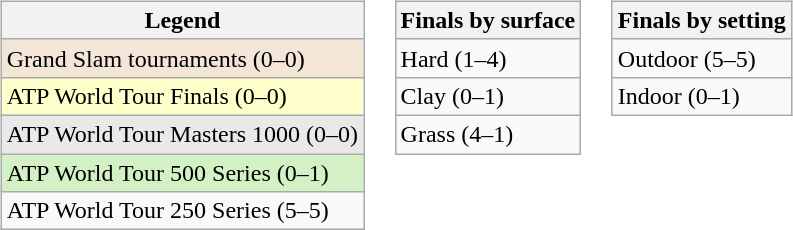<table>
<tr valign="top">
<td><br><table class=wikitable>
<tr>
<th>Legend</th>
</tr>
<tr style="background:#f3e6d7">
<td>Grand Slam tournaments (0–0)</td>
</tr>
<tr style="background:#ffc;">
<td>ATP World Tour Finals (0–0)</td>
</tr>
<tr style="background:#e9e9e9;">
<td>ATP World Tour Masters 1000 (0–0)</td>
</tr>
<tr style="background:#d4f1c5;">
<td>ATP World Tour 500 Series (0–1)</td>
</tr>
<tr>
<td>ATP World Tour 250 Series (5–5)</td>
</tr>
</table>
</td>
<td><br><table class="wikitable">
<tr>
<th>Finals by surface</th>
</tr>
<tr>
<td>Hard (1–4)</td>
</tr>
<tr>
<td>Clay (0–1)</td>
</tr>
<tr>
<td>Grass (4–1)</td>
</tr>
</table>
</td>
<td><br><table class="wikitable">
<tr>
<th>Finals by setting</th>
</tr>
<tr>
<td>Outdoor (5–5)</td>
</tr>
<tr>
<td>Indoor (0–1)</td>
</tr>
</table>
</td>
</tr>
</table>
